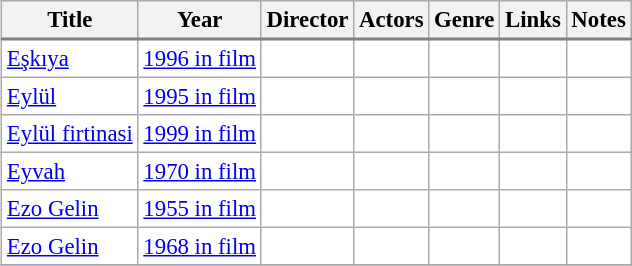<table class="sortable wikitable" align=left border=1 cellpadding=6 cellspacing=0 style="margin: 0 0 0 1em; background: #ffffff; border: 1px #aaaaaa solid; border-collapse: collapse; text-align:left; font-size: 95%;">
<tr style="text-align:center; background: #efefef; border-bottom:2px solid gray;">
<th>Title</th>
<th>Year</th>
<th>Director</th>
<th>Actors</th>
<th>Genre</th>
<th>Links</th>
<th>Notes</th>
</tr>
<tr>
<td><a href='#'>Eşkıya</a></td>
<td><a href='#'>1996 in film</a></td>
<td></td>
<td></td>
<td></td>
<td></td>
<td></td>
</tr>
<tr>
<td><a href='#'>Eylül</a></td>
<td><a href='#'>1995 in film</a></td>
<td></td>
<td></td>
<td></td>
<td></td>
<td></td>
</tr>
<tr>
<td><a href='#'>Eylül firtinasi</a></td>
<td><a href='#'>1999 in film</a></td>
<td></td>
<td></td>
<td></td>
<td></td>
<td></td>
</tr>
<tr>
<td><a href='#'>Eyvah</a></td>
<td><a href='#'>1970 in film</a></td>
<td></td>
<td></td>
<td></td>
<td></td>
<td></td>
</tr>
<tr>
<td><a href='#'>Ezo Gelin</a></td>
<td><a href='#'>1955 in film</a></td>
<td></td>
<td></td>
<td></td>
<td></td>
<td></td>
</tr>
<tr>
<td><a href='#'>Ezo Gelin</a></td>
<td><a href='#'>1968 in film</a></td>
<td></td>
<td></td>
<td></td>
<td></td>
<td></td>
</tr>
<tr>
</tr>
</table>
